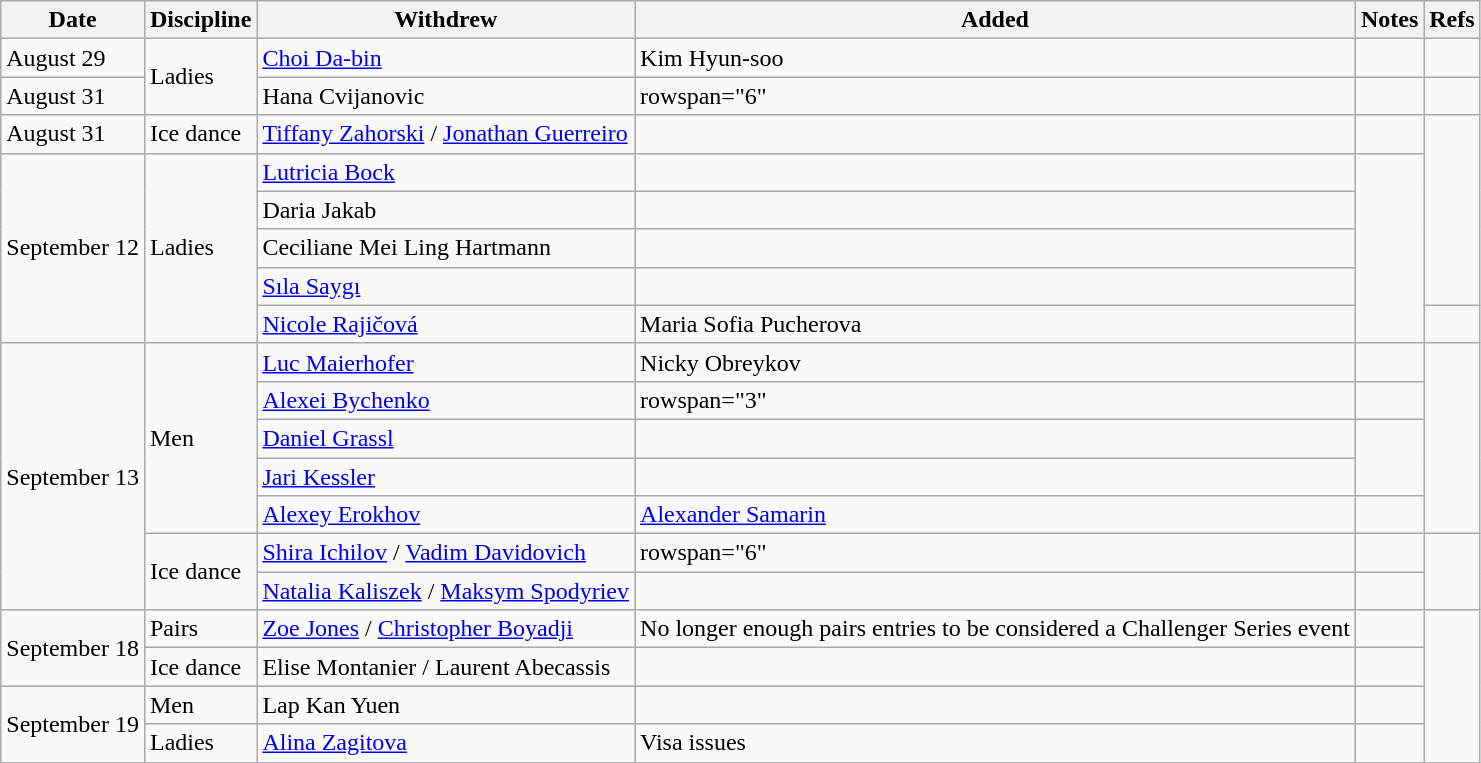<table class="wikitable sortable">
<tr>
<th>Date</th>
<th>Discipline</th>
<th>Withdrew</th>
<th>Added</th>
<th>Notes</th>
<th>Refs</th>
</tr>
<tr>
<td>August 29</td>
<td rowspan="2">Ladies</td>
<td> <a href='#'>Choi Da-bin</a></td>
<td> Kim Hyun-soo</td>
<td></td>
<td></td>
</tr>
<tr>
<td>August 31</td>
<td> Hana Cvijanovic</td>
<td>rowspan="6" </td>
<td></td>
<td></td>
</tr>
<tr>
<td>August 31</td>
<td>Ice dance</td>
<td> <a href='#'>Tiffany Zahorski</a> / <a href='#'>Jonathan Guerreiro</a></td>
<td></td>
<td></td>
</tr>
<tr>
<td rowspan=5>September 12</td>
<td rowspan=5>Ladies</td>
<td> <a href='#'>Lutricia Bock</a></td>
<td></td>
<td rowspan=5></td>
</tr>
<tr>
<td> Daria Jakab</td>
<td></td>
</tr>
<tr>
<td> Ceciliane Mei Ling Hartmann</td>
<td></td>
</tr>
<tr>
<td> <a href='#'>Sıla Saygı</a></td>
<td></td>
</tr>
<tr>
<td> <a href='#'>Nicole Rajičová</a></td>
<td> Maria Sofia Pucherova</td>
<td></td>
</tr>
<tr>
<td rowspan=7>September 13</td>
<td rowspan=5>Men</td>
<td> <a href='#'>Luc Maierhofer</a></td>
<td> Nicky Obreykov</td>
<td></td>
<td rowspan=5></td>
</tr>
<tr>
<td> <a href='#'>Alexei Bychenko</a></td>
<td>rowspan="3" </td>
<td></td>
</tr>
<tr>
<td> <a href='#'>Daniel Grassl</a></td>
<td></td>
</tr>
<tr>
<td> <a href='#'>Jari Kessler</a></td>
<td></td>
</tr>
<tr>
<td> <a href='#'>Alexey Erokhov</a></td>
<td> <a href='#'>Alexander Samarin</a></td>
<td></td>
</tr>
<tr>
<td rowspan=2>Ice dance</td>
<td> <a href='#'>Shira Ichilov</a> / <a href='#'>Vadim Davidovich</a></td>
<td>rowspan="6" </td>
<td></td>
<td rowspan=2></td>
</tr>
<tr>
<td> <a href='#'>Natalia Kaliszek</a> / <a href='#'>Maksym Spodyriev</a></td>
<td></td>
</tr>
<tr>
<td rowspan=2>September 18</td>
<td>Pairs</td>
<td> <a href='#'>Zoe Jones</a> / <a href='#'>Christopher Boyadji</a></td>
<td>No longer enough pairs entries to be considered a Challenger Series event</td>
<td></td>
</tr>
<tr>
<td>Ice dance</td>
<td> Elise Montanier / Laurent Abecassis</td>
<td></td>
<td></td>
</tr>
<tr>
<td rowspan=2>September 19</td>
<td>Men</td>
<td> Lap Kan Yuen</td>
<td></td>
<td></td>
</tr>
<tr>
<td>Ladies</td>
<td> <a href='#'>Alina Zagitova</a></td>
<td>Visa issues</td>
<td></td>
</tr>
</table>
